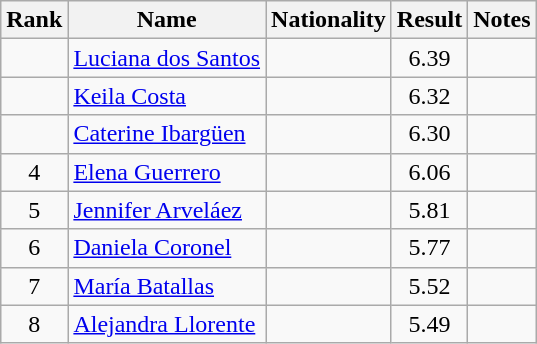<table class="wikitable sortable" style="text-align:center">
<tr>
<th>Rank</th>
<th>Name</th>
<th>Nationality</th>
<th>Result</th>
<th>Notes</th>
</tr>
<tr>
<td></td>
<td align=left><a href='#'>Luciana dos Santos</a></td>
<td align=left></td>
<td>6.39</td>
<td></td>
</tr>
<tr>
<td></td>
<td align=left><a href='#'>Keila Costa</a></td>
<td align=left></td>
<td>6.32</td>
<td></td>
</tr>
<tr>
<td></td>
<td align=left><a href='#'>Caterine Ibargüen</a></td>
<td align=left></td>
<td>6.30</td>
<td></td>
</tr>
<tr>
<td>4</td>
<td align=left><a href='#'>Elena Guerrero</a></td>
<td align=left></td>
<td>6.06</td>
<td></td>
</tr>
<tr>
<td>5</td>
<td align=left><a href='#'>Jennifer Arveláez</a></td>
<td align=left></td>
<td>5.81</td>
<td></td>
</tr>
<tr>
<td>6</td>
<td align=left><a href='#'>Daniela Coronel</a></td>
<td align=left></td>
<td>5.77</td>
<td></td>
</tr>
<tr>
<td>7</td>
<td align=left><a href='#'>María Batallas</a></td>
<td align=left></td>
<td>5.52</td>
<td></td>
</tr>
<tr>
<td>8</td>
<td align=left><a href='#'>Alejandra Llorente</a></td>
<td align=left></td>
<td>5.49</td>
<td></td>
</tr>
</table>
